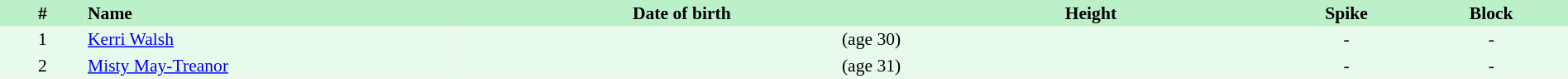<table border=0 cellpadding=2 cellspacing=0  |- bgcolor=#FFECCE style="text-align:center; font-size:90%;" width=100%>
<tr bgcolor=#BBF0C9>
<th width=5%>#</th>
<th width=22% align=left>Name</th>
<th width=26%>Date of birth</th>
<th width=22%>Height</th>
<th width=8%>Spike</th>
<th width=9%>Block</th>
</tr>
<tr bgcolor=#E7FAEC>
<td>1</td>
<td align=left><a href='#'>Kerri Walsh</a></td>
<td align=right> (age 30)</td>
<td></td>
<td>-</td>
<td>-</td>
</tr>
<tr bgcolor=#E7FAEC>
<td>2</td>
<td align=left><a href='#'>Misty May-Treanor</a></td>
<td align=right> (age 31)</td>
<td></td>
<td>-</td>
<td>-</td>
</tr>
</table>
